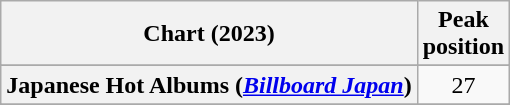<table class="wikitable sortable plainrowheaders" style="text-align:center;">
<tr>
<th scope="col">Chart (2023)</th>
<th scope="col">Peak<br>position</th>
</tr>
<tr>
</tr>
<tr>
</tr>
<tr>
</tr>
<tr>
</tr>
<tr>
</tr>
<tr>
</tr>
<tr>
<th scope="row">Japanese Hot Albums (<em><a href='#'>Billboard Japan</a></em>)</th>
<td>27</td>
</tr>
<tr>
</tr>
<tr>
</tr>
<tr>
</tr>
<tr>
</tr>
<tr>
</tr>
<tr>
</tr>
</table>
